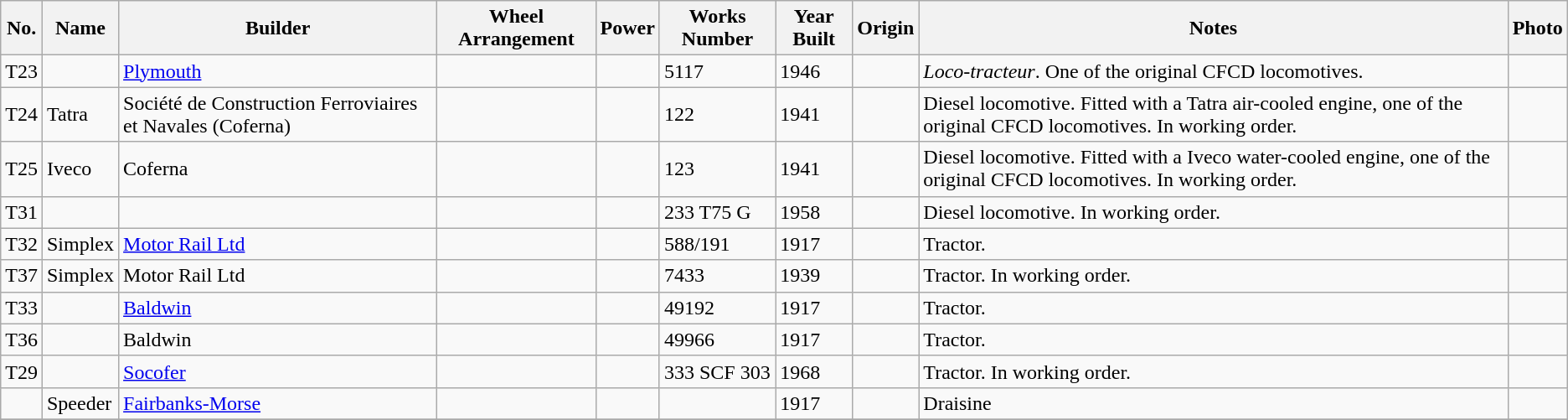<table class="wikitable">
<tr>
<th>No.</th>
<th>Name</th>
<th>Builder</th>
<th>Wheel Arrangement</th>
<th>Power</th>
<th>Works Number</th>
<th>Year Built</th>
<th>Origin</th>
<th>Notes</th>
<th>Photo</th>
</tr>
<tr>
<td>T23</td>
<td></td>
<td><a href='#'>Plymouth</a></td>
<td></td>
<td></td>
<td>5117</td>
<td>1946</td>
<td></td>
<td><em>Loco-tracteur</em>. One of the original CFCD locomotives.</td>
<td></td>
</tr>
<tr>
<td>T24</td>
<td>Tatra</td>
<td>Société de Construction Ferroviaires et Navales (Coferna)</td>
<td></td>
<td></td>
<td>122</td>
<td>1941</td>
<td></td>
<td>Diesel locomotive. Fitted with a  Tatra air-cooled engine, one of the original CFCD locomotives. In working order.</td>
<td></td>
</tr>
<tr>
<td>T25</td>
<td>Iveco</td>
<td>Coferna</td>
<td></td>
<td></td>
<td>123</td>
<td>1941</td>
<td></td>
<td>Diesel locomotive. Fitted with a  Iveco water-cooled engine, one of the original CFCD locomotives. In working order.</td>
<td></td>
</tr>
<tr>
<td>T31</td>
<td></td>
<td></td>
<td></td>
<td></td>
<td>233 T75 G</td>
<td>1958</td>
<td></td>
<td>Diesel locomotive. In working order.</td>
<td></td>
</tr>
<tr>
<td>T32</td>
<td>Simplex</td>
<td><a href='#'>Motor Rail Ltd</a></td>
<td></td>
<td></td>
<td>588/191</td>
<td>1917</td>
<td></td>
<td>Tractor.</td>
<td></td>
</tr>
<tr>
<td>T37</td>
<td>Simplex</td>
<td>Motor Rail Ltd</td>
<td></td>
<td></td>
<td>7433</td>
<td>1939</td>
<td></td>
<td>Tractor. In working order.</td>
<td></td>
</tr>
<tr>
<td>T33</td>
<td></td>
<td><a href='#'>Baldwin</a></td>
<td></td>
<td></td>
<td>49192</td>
<td>1917</td>
<td></td>
<td>Tractor.</td>
<td></td>
</tr>
<tr>
<td>T36</td>
<td></td>
<td>Baldwin</td>
<td></td>
<td></td>
<td>49966</td>
<td>1917</td>
<td></td>
<td>Tractor.</td>
<td></td>
</tr>
<tr>
<td>T29</td>
<td></td>
<td><a href='#'>Socofer</a></td>
<td></td>
<td></td>
<td>333 SCF 303</td>
<td>1968</td>
<td></td>
<td>Tractor. In working order.</td>
<td></td>
</tr>
<tr>
<td></td>
<td>Speeder</td>
<td><a href='#'>Fairbanks-Morse</a></td>
<td></td>
<td></td>
<td></td>
<td>1917</td>
<td></td>
<td>Draisine</td>
<td></td>
</tr>
<tr>
</tr>
</table>
